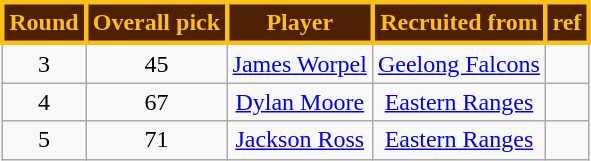<table class="wikitable" style="text-align:center">
<tr>
<th style="background:#4D2004; color:#FBBF15; border: solid #FBBF15">Round</th>
<th style="background:#4D2004; color:#FBBF15; border: solid #FBBF15">Overall pick</th>
<th style="background:#4D2004; color:#FBBF15; border: solid #FBBF15">Player</th>
<th style="background:#4D2004; color:#FBBF15; border: solid #FBBF15">Recruited from</th>
<th style="background:#4D2004; color:#FBBF15; border: solid #FBBF15">ref</th>
</tr>
<tr>
<td>3</td>
<td>45</td>
<td><a href='#'>James Worpel</a></td>
<td><a href='#'>Geelong Falcons</a></td>
<td></td>
</tr>
<tr>
<td>4</td>
<td>67</td>
<td><a href='#'>Dylan Moore</a></td>
<td><a href='#'>Eastern Ranges</a></td>
<td></td>
</tr>
<tr>
<td>5</td>
<td>71</td>
<td><a href='#'>Jackson Ross</a></td>
<td><a href='#'>Eastern Ranges</a></td>
<td></td>
</tr>
</table>
